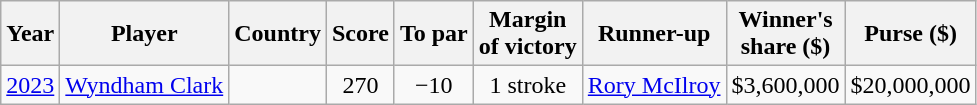<table class=wikitable style="text-align:center">
<tr>
<th>Year</th>
<th>Player</th>
<th>Country</th>
<th>Score</th>
<th>To par</th>
<th>Margin<br>of victory</th>
<th>Runner-up</th>
<th>Winner's<br>share ($)</th>
<th>Purse ($)</th>
</tr>
<tr>
<td><a href='#'>2023</a></td>
<td align=left><a href='#'>Wyndham Clark</a></td>
<td align=left></td>
<td>270</td>
<td>−10</td>
<td>1 stroke</td>
<td align=left> <a href='#'>Rory McIlroy</a></td>
<td>$3,600,000</td>
<td>$20,000,000</td>
</tr>
</table>
